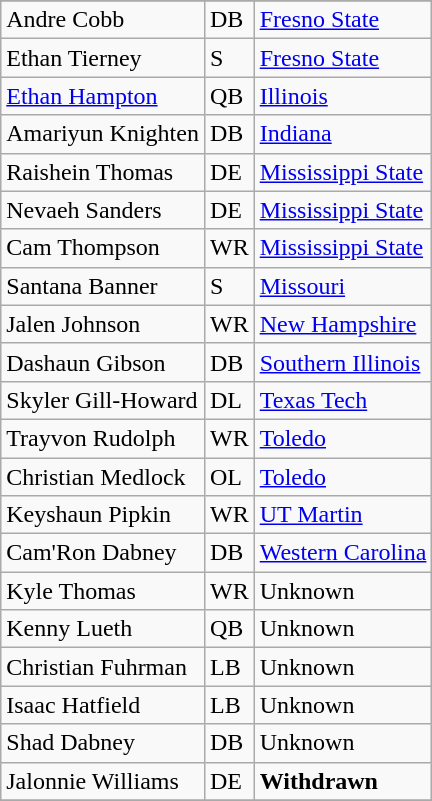<table class="wikitable sortable">
<tr>
</tr>
<tr>
<td>Andre Cobb</td>
<td>DB</td>
<td><a href='#'>Fresno State</a></td>
</tr>
<tr>
<td>Ethan Tierney</td>
<td>S</td>
<td><a href='#'>Fresno State</a></td>
</tr>
<tr>
<td><a href='#'>Ethan Hampton</a></td>
<td>QB</td>
<td><a href='#'>Illinois</a></td>
</tr>
<tr>
<td>Amariyun Knighten</td>
<td>DB</td>
<td><a href='#'>Indiana</a></td>
</tr>
<tr>
<td>Raishein Thomas</td>
<td>DE</td>
<td><a href='#'>Mississippi State</a></td>
</tr>
<tr>
<td>Nevaeh Sanders</td>
<td>DE</td>
<td><a href='#'>Mississippi State</a></td>
</tr>
<tr>
<td>Cam Thompson</td>
<td>WR</td>
<td><a href='#'>Mississippi State</a></td>
</tr>
<tr>
<td>Santana Banner</td>
<td>S</td>
<td><a href='#'>Missouri</a></td>
</tr>
<tr>
<td>Jalen Johnson</td>
<td>WR</td>
<td><a href='#'>New Hampshire</a></td>
</tr>
<tr>
<td>Dashaun Gibson</td>
<td>DB</td>
<td><a href='#'>Southern Illinois</a></td>
</tr>
<tr>
<td>Skyler Gill-Howard</td>
<td>DL</td>
<td><a href='#'>Texas Tech</a></td>
</tr>
<tr>
<td>Trayvon Rudolph</td>
<td>WR</td>
<td><a href='#'>Toledo</a></td>
</tr>
<tr>
<td>Christian Medlock</td>
<td>OL</td>
<td><a href='#'>Toledo</a></td>
</tr>
<tr>
<td>Keyshaun Pipkin</td>
<td>WR</td>
<td><a href='#'>UT Martin</a></td>
</tr>
<tr>
<td>Cam'Ron Dabney</td>
<td>DB</td>
<td><a href='#'>Western Carolina</a></td>
</tr>
<tr>
<td>Kyle Thomas</td>
<td>WR</td>
<td>Unknown</td>
</tr>
<tr>
<td>Kenny Lueth</td>
<td>QB</td>
<td>Unknown</td>
</tr>
<tr>
<td>Christian Fuhrman</td>
<td>LB</td>
<td>Unknown</td>
</tr>
<tr>
<td>Isaac Hatfield</td>
<td>LB</td>
<td>Unknown</td>
</tr>
<tr>
<td>Shad Dabney</td>
<td>DB</td>
<td>Unknown</td>
</tr>
<tr>
<td>Jalonnie Williams</td>
<td>DE</td>
<td><strong>Withdrawn</strong></td>
</tr>
<tr>
</tr>
</table>
